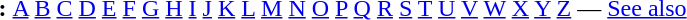<table id="toc" border="0">
<tr>
<th>:</th>
<td><a href='#'>A</a> <a href='#'>B</a> <a href='#'>C</a> <a href='#'>D</a> <a href='#'>E</a> <a href='#'>F</a> <a href='#'>G</a> <a href='#'>H</a> <a href='#'>I</a> <a href='#'>J</a> <a href='#'>K</a> <a href='#'>L</a> <a href='#'>M</a> <a href='#'>N</a> <a href='#'>O</a> <a href='#'>P</a> <a href='#'>Q</a> <a href='#'>R</a> <a href='#'>S</a> <a href='#'>T</a> <a href='#'>U</a> <a href='#'>V</a> <a href='#'>W</a> <a href='#'>X</a> <a href='#'>Y</a>  <a href='#'>Z</a> — <a href='#'>See also</a></td>
</tr>
</table>
